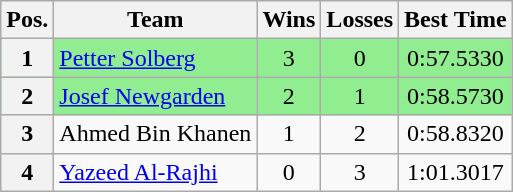<table class="wikitable">
<tr>
<th>Pos.</th>
<th>Team</th>
<th>Wins</th>
<th>Losses</th>
<th>Best Time</th>
</tr>
<tr style="background:lightgreen;">
<th>1</th>
<td> <a href='#'>Petter Solberg</a></td>
<td style="text-align:center;">3</td>
<td style="text-align:center;">0</td>
<td style="text-align:center;">0:57.5330</td>
</tr>
<tr style="background:lightgreen;">
<th>2</th>
<td> <a href='#'>Josef Newgarden</a></td>
<td style="text-align:center;">2</td>
<td style="text-align:center;">1</td>
<td style="text-align:center;">0:58.5730</td>
</tr>
<tr>
<th>3</th>
<td> Ahmed Bin Khanen</td>
<td style="text-align:center;">1</td>
<td style="text-align:center;">2</td>
<td style="text-align:center;">0:58.8320</td>
</tr>
<tr>
<th>4</th>
<td> <a href='#'>Yazeed Al-Rajhi</a></td>
<td style="text-align:center;">0</td>
<td style="text-align:center;">3</td>
<td style="text-align:center;">1:01.3017</td>
</tr>
</table>
